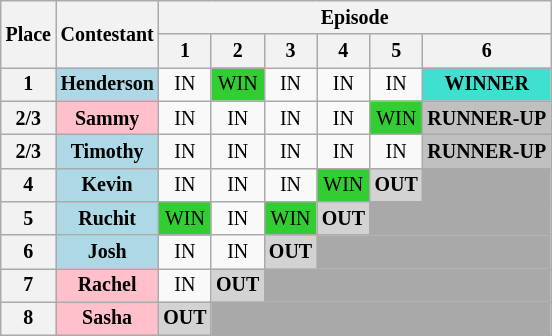<table class="wikitable" style="text-align: center; font-size: 10pt">
<tr>
<th rowspan="2">Place</th>
<th rowspan="2">Contestant</th>
<th colspan="18">Episode</th>
</tr>
<tr>
<th>1</th>
<th>2</th>
<th>3</th>
<th>4</th>
<th>5</th>
<th>6</th>
</tr>
<tr>
<th>1</th>
<th style="background:lightblue">Henderson</th>
<td>IN</td>
<td style="background:limegreen">WIN</td>
<td>IN</td>
<td>IN</td>
<td>IN</td>
<td style="background:turquoise"><strong>WINNER</strong></td>
</tr>
<tr>
<th>2/3</th>
<th style="background:pink">Sammy</th>
<td>IN</td>
<td>IN</td>
<td>IN</td>
<td>IN</td>
<td style="background:limegreen">WIN</td>
<td style="background:silver"><strong>RUNNER-UP</strong></td>
</tr>
<tr>
<th>2/3</th>
<th style="background:lightblue">Timothy</th>
<td>IN</td>
<td>IN</td>
<td>IN</td>
<td>IN</td>
<td>IN</td>
<td style="background:silver"><strong>RUNNER-UP</strong></td>
</tr>
<tr>
<th>4</th>
<th style="background:lightblue">Kevin</th>
<td>IN</td>
<td>IN</td>
<td>IN</td>
<td style="background:limegreen">WIN</td>
<td style="background:lightgray "><strong>OUT</strong></td>
<td colspan="13" style="background:Darkgrey;" colspan"=2"></td>
</tr>
<tr>
<th>5</th>
<th style="background:lightblue">Ruchit</th>
<td style="background:limegreen">WIN</td>
<td>IN</td>
<td style="background:limegreen">WIN</td>
<td style="background:lightgray "><strong>OUT</strong></td>
<td colspan="13" style="background:Darkgrey;" colspan"=2"></td>
</tr>
<tr>
<th>6</th>
<th style="background:lightblue">Josh</th>
<td>IN</td>
<td>IN</td>
<td style="background:lightgray "><strong>OUT</strong></td>
<td colspan="13" style="background:Darkgrey;" colspan"=2"></td>
</tr>
<tr>
<th>7</th>
<th style="background:pink">Rachel</th>
<td>IN</td>
<td style="background:lightgray "><strong>OUT</strong></td>
<td colspan="13" style="background:Darkgrey;" colspan"=2"></td>
</tr>
<tr>
<th>8</th>
<th style="background:pink">Sasha</th>
<td style="background:lightgray "><strong>OUT</strong></td>
<td colspan="13" style="background:Darkgrey;" colspan"=2"></td>
</tr>
</table>
